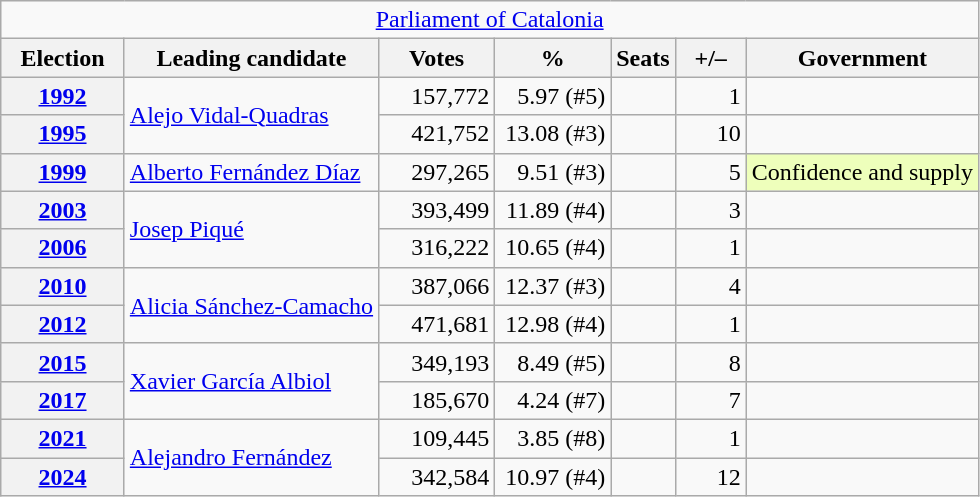<table class="wikitable" style="text-align:right;">
<tr>
<td colspan="9" align="center"><a href='#'>Parliament of Catalonia</a></td>
</tr>
<tr>
<th width="75">Election</th>
<th>Leading candidate</th>
<th width="70">Votes</th>
<th width="70">%</th>
<th>Seats</th>
<th width="40">+/–</th>
<th>Government</th>
</tr>
<tr>
<th><a href='#'>1992</a></th>
<td rowspan="2" align="left"><a href='#'>Alejo Vidal-Quadras</a></td>
<td>157,772</td>
<td>5.97 (#5)</td>
<td></td>
<td>1</td>
<td></td>
</tr>
<tr>
<th><a href='#'>1995</a></th>
<td>421,752</td>
<td>13.08 (#3)</td>
<td></td>
<td>10</td>
<td></td>
</tr>
<tr>
<th><a href='#'>1999</a></th>
<td align="left"><a href='#'>Alberto Fernández Díaz</a></td>
<td>297,265</td>
<td>9.51 (#3)</td>
<td></td>
<td>5</td>
<td style="background-color:#efb;">Confidence and supply</td>
</tr>
<tr>
<th><a href='#'>2003</a></th>
<td rowspan="2" align="left"><a href='#'>Josep Piqué</a></td>
<td>393,499</td>
<td>11.89 (#4)</td>
<td></td>
<td>3</td>
<td></td>
</tr>
<tr>
<th><a href='#'>2006</a></th>
<td>316,222</td>
<td>10.65 (#4)</td>
<td></td>
<td>1</td>
<td></td>
</tr>
<tr>
<th><a href='#'>2010</a></th>
<td rowspan="2" align="left"><a href='#'>Alicia Sánchez-Camacho</a></td>
<td>387,066</td>
<td>12.37 (#3)</td>
<td></td>
<td>4</td>
<td></td>
</tr>
<tr>
<th><a href='#'>2012</a></th>
<td>471,681</td>
<td>12.98 (#4)</td>
<td></td>
<td>1</td>
<td></td>
</tr>
<tr>
<th><a href='#'>2015</a></th>
<td rowspan="2" align="left"><a href='#'>Xavier García Albiol</a></td>
<td>349,193</td>
<td>8.49 (#5)</td>
<td></td>
<td>8</td>
<td></td>
</tr>
<tr>
<th><a href='#'>2017</a></th>
<td>185,670</td>
<td>4.24 (#7)</td>
<td></td>
<td>7</td>
<td></td>
</tr>
<tr>
<th><a href='#'>2021</a></th>
<td rowspan="2" align="left"><a href='#'>Alejandro Fernández</a></td>
<td>109,445</td>
<td>3.85 (#8)</td>
<td></td>
<td>1</td>
<td></td>
</tr>
<tr>
<th><a href='#'>2024</a></th>
<td>342,584</td>
<td>10.97 (#4)</td>
<td></td>
<td>12</td>
<td></td>
</tr>
</table>
